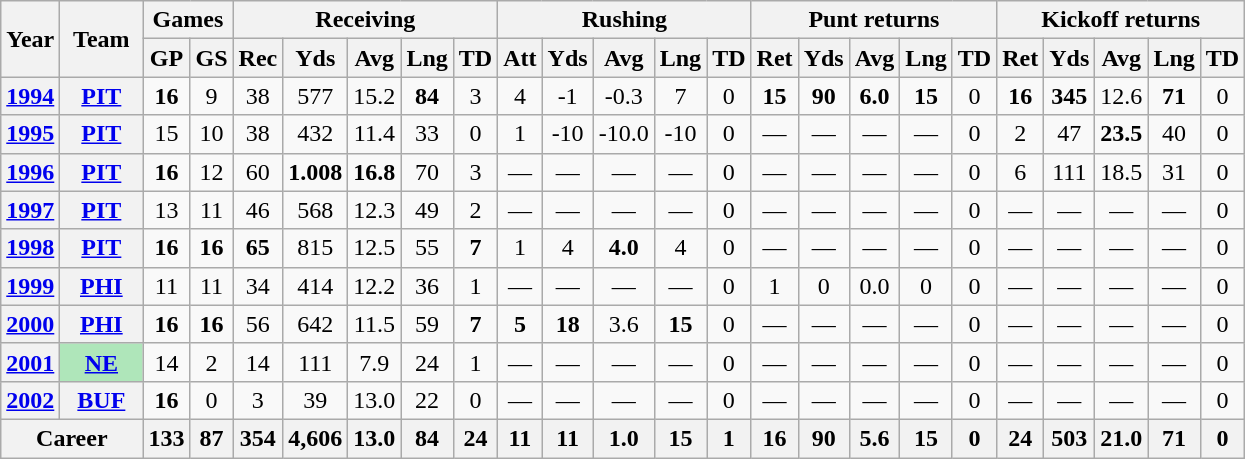<table class="wikitable" style="text-align:center;">
<tr>
<th rowspan="2">Year</th>
<th rowspan="2">Team</th>
<th colspan="2">Games</th>
<th colspan="5">Receiving</th>
<th colspan="5">Rushing</th>
<th colspan="5">Punt returns</th>
<th colspan="5">Kickoff returns</th>
</tr>
<tr>
<th>GP</th>
<th>GS</th>
<th>Rec</th>
<th>Yds</th>
<th>Avg</th>
<th>Lng</th>
<th>TD</th>
<th>Att</th>
<th>Yds</th>
<th>Avg</th>
<th>Lng</th>
<th>TD</th>
<th>Ret</th>
<th>Yds</th>
<th>Avg</th>
<th>Lng</th>
<th>TD</th>
<th>Ret</th>
<th>Yds</th>
<th>Avg</th>
<th>Lng</th>
<th>TD</th>
</tr>
<tr>
<th><a href='#'>1994</a></th>
<th><a href='#'>PIT</a></th>
<td><strong>16</strong></td>
<td>9</td>
<td>38</td>
<td>577</td>
<td>15.2</td>
<td><strong>84</strong></td>
<td>3</td>
<td>4</td>
<td>-1</td>
<td>-0.3</td>
<td>7</td>
<td>0</td>
<td><strong>15</strong></td>
<td><strong>90</strong></td>
<td><strong>6.0</strong></td>
<td><strong>15</strong></td>
<td>0</td>
<td><strong>16</strong></td>
<td><strong>345</strong></td>
<td>12.6</td>
<td><strong>71</strong></td>
<td>0</td>
</tr>
<tr>
<th><a href='#'>1995</a></th>
<th><a href='#'>PIT</a></th>
<td>15</td>
<td>10</td>
<td>38</td>
<td>432</td>
<td>11.4</td>
<td>33</td>
<td>0</td>
<td>1</td>
<td>-10</td>
<td>-10.0</td>
<td>-10</td>
<td>0</td>
<td>—</td>
<td>—</td>
<td>—</td>
<td>—</td>
<td>0</td>
<td>2</td>
<td>47</td>
<td><strong>23.5</strong></td>
<td>40</td>
<td>0</td>
</tr>
<tr>
<th><a href='#'>1996</a></th>
<th><a href='#'>PIT</a></th>
<td><strong>16</strong></td>
<td>12</td>
<td>60</td>
<td><strong>1.008</strong></td>
<td><strong>16.8</strong></td>
<td>70</td>
<td>3</td>
<td>—</td>
<td>—</td>
<td>—</td>
<td>—</td>
<td>0</td>
<td>—</td>
<td>—</td>
<td>—</td>
<td>—</td>
<td>0</td>
<td>6</td>
<td>111</td>
<td>18.5</td>
<td>31</td>
<td>0</td>
</tr>
<tr>
<th><a href='#'>1997</a></th>
<th><a href='#'>PIT</a></th>
<td>13</td>
<td>11</td>
<td>46</td>
<td>568</td>
<td>12.3</td>
<td>49</td>
<td>2</td>
<td>—</td>
<td>—</td>
<td>—</td>
<td>—</td>
<td>0</td>
<td>—</td>
<td>—</td>
<td>—</td>
<td>—</td>
<td>0</td>
<td>—</td>
<td>—</td>
<td>—</td>
<td>—</td>
<td>0</td>
</tr>
<tr>
<th><a href='#'>1998</a></th>
<th><a href='#'>PIT</a></th>
<td><strong>16</strong></td>
<td><strong>16</strong></td>
<td><strong>65</strong></td>
<td>815</td>
<td>12.5</td>
<td>55</td>
<td><strong>7</strong></td>
<td>1</td>
<td>4</td>
<td><strong>4.0</strong></td>
<td>4</td>
<td>0</td>
<td>—</td>
<td>—</td>
<td>—</td>
<td>—</td>
<td>0</td>
<td>—</td>
<td>—</td>
<td>—</td>
<td>—</td>
<td>0</td>
</tr>
<tr>
<th><a href='#'>1999</a></th>
<th><a href='#'>PHI</a></th>
<td>11</td>
<td>11</td>
<td>34</td>
<td>414</td>
<td>12.2</td>
<td>36</td>
<td>1</td>
<td>—</td>
<td>—</td>
<td>—</td>
<td>—</td>
<td>0</td>
<td>1</td>
<td>0</td>
<td>0.0</td>
<td>0</td>
<td>0</td>
<td>—</td>
<td>—</td>
<td>—</td>
<td>—</td>
<td>0</td>
</tr>
<tr>
<th><a href='#'>2000</a></th>
<th><a href='#'>PHI</a></th>
<td><strong>16</strong></td>
<td><strong>16</strong></td>
<td>56</td>
<td>642</td>
<td>11.5</td>
<td>59</td>
<td><strong>7</strong></td>
<td><strong>5</strong></td>
<td><strong>18</strong></td>
<td>3.6</td>
<td><strong>15</strong></td>
<td>0</td>
<td>—</td>
<td>—</td>
<td>—</td>
<td>—</td>
<td>0</td>
<td>—</td>
<td>—</td>
<td>—</td>
<td>—</td>
<td>0</td>
</tr>
<tr>
<th><a href='#'>2001</a></th>
<th style="background:#afe6ba; width:3em;"><a href='#'>NE</a></th>
<td>14</td>
<td>2</td>
<td>14</td>
<td>111</td>
<td>7.9</td>
<td>24</td>
<td>1</td>
<td>—</td>
<td>—</td>
<td>—</td>
<td>—</td>
<td>0</td>
<td>—</td>
<td>—</td>
<td>—</td>
<td>—</td>
<td>0</td>
<td>—</td>
<td>—</td>
<td>—</td>
<td>—</td>
<td>0</td>
</tr>
<tr>
<th><a href='#'>2002</a></th>
<th><a href='#'>BUF</a></th>
<td><strong>16</strong></td>
<td>0</td>
<td>3</td>
<td>39</td>
<td>13.0</td>
<td>22</td>
<td>0</td>
<td>—</td>
<td>—</td>
<td>—</td>
<td>—</td>
<td>0</td>
<td>—</td>
<td>—</td>
<td>—</td>
<td>—</td>
<td>0</td>
<td>—</td>
<td>—</td>
<td>—</td>
<td>—</td>
<td>0</td>
</tr>
<tr>
<th colspan="2">Career</th>
<th>133</th>
<th>87</th>
<th>354</th>
<th>4,606</th>
<th>13.0</th>
<th>84</th>
<th>24</th>
<th>11</th>
<th>11</th>
<th>1.0</th>
<th>15</th>
<th>1</th>
<th>16</th>
<th>90</th>
<th>5.6</th>
<th>15</th>
<th>0</th>
<th>24</th>
<th>503</th>
<th>21.0</th>
<th>71</th>
<th>0</th>
</tr>
</table>
